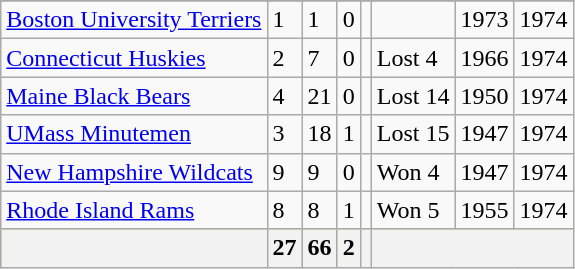<table class="wikitable">
<tr>
</tr>
<tr>
<td><a href='#'>Boston University Terriers</a></td>
<td>1</td>
<td>1</td>
<td>0</td>
<td></td>
<td></td>
<td>1973</td>
<td>1974</td>
</tr>
<tr>
<td><a href='#'>Connecticut Huskies</a></td>
<td>2</td>
<td>7</td>
<td>0</td>
<td></td>
<td>Lost 4</td>
<td>1966</td>
<td>1974</td>
</tr>
<tr>
<td><a href='#'>Maine Black Bears</a></td>
<td>4</td>
<td>21</td>
<td>0</td>
<td></td>
<td>Lost 14</td>
<td>1950</td>
<td>1974</td>
</tr>
<tr>
<td><a href='#'>UMass Minutemen</a></td>
<td>3</td>
<td>18</td>
<td>1</td>
<td></td>
<td>Lost 15</td>
<td>1947</td>
<td>1974</td>
</tr>
<tr>
<td><a href='#'>New Hampshire Wildcats</a></td>
<td>9</td>
<td>9</td>
<td>0</td>
<td></td>
<td>Won 4</td>
<td>1947</td>
<td>1974</td>
</tr>
<tr>
<td><a href='#'>Rhode Island Rams</a></td>
<td>8</td>
<td>8</td>
<td>1</td>
<td></td>
<td>Won 5</td>
<td>1955</td>
<td>1974</td>
</tr>
<tr style="background:#F7B526; color:black;">
<th></th>
<th>27</th>
<th>66</th>
<th>2</th>
<th></th>
<th colspan="3"></th>
</tr>
</table>
